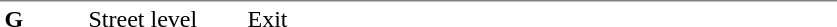<table table border=0 cellspacing=0 cellpadding=3>
<tr>
<td style="border-top:solid 1px gray;" width=50 valign=top><strong>G</strong></td>
<td style="border-top:solid 1px gray;" width=100 valign=top>Street level</td>
<td style="border-top:solid 1px gray;" width=390 valign=top>Exit</td>
</tr>
</table>
